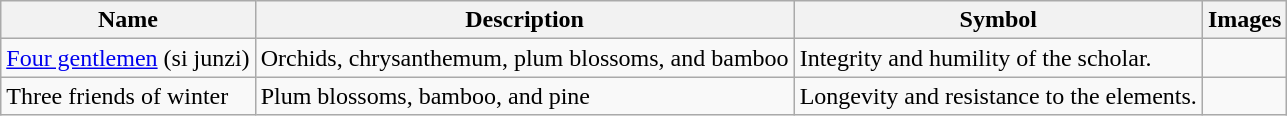<table class="wikitable sortable mw-collapsible">
<tr>
<th>Name</th>
<th>Description</th>
<th>Symbol</th>
<th>Images</th>
</tr>
<tr>
<td><a href='#'>Four gentlemen</a> (si junzi)</td>
<td>Orchids, chrysanthemum, plum blossoms, and bamboo</td>
<td>Integrity and humility of the scholar.</td>
<td></td>
</tr>
<tr>
<td>Three friends of winter</td>
<td>Plum blossoms, bamboo, and pine</td>
<td>Longevity and resistance to the elements.</td>
<td></td>
</tr>
</table>
